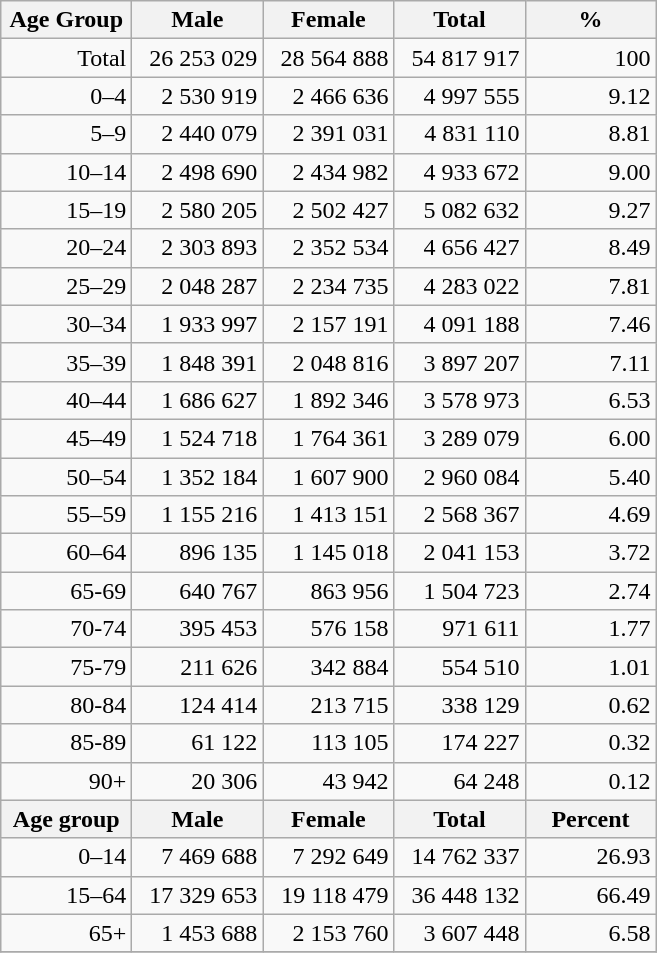<table class="wikitable">
<tr>
<th width="80pt">Age Group</th>
<th width="80pt">Male</th>
<th width="80pt">Female</th>
<th width="80pt">Total</th>
<th width="80pt">%</th>
</tr>
<tr>
<td align="right">Total</td>
<td align="right">26 253 029</td>
<td align="right">28 564 888</td>
<td align="right">54 817 917</td>
<td align="right">100</td>
</tr>
<tr>
<td align="right">0–4</td>
<td align="right">2 530 919</td>
<td align="right">2 466 636</td>
<td align="right">4 997 555</td>
<td align="right">9.12</td>
</tr>
<tr>
<td align="right">5–9</td>
<td align="right">2 440 079</td>
<td align="right">2 391 031</td>
<td align="right">4 831 110</td>
<td align="right">8.81</td>
</tr>
<tr>
<td align="right">10–14</td>
<td align="right">2 498 690</td>
<td align="right">2 434 982</td>
<td align="right">4 933 672</td>
<td align="right">9.00</td>
</tr>
<tr>
<td align="right">15–19</td>
<td align="right">2 580 205</td>
<td align="right">2 502 427</td>
<td align="right">5 082 632</td>
<td align="right">9.27</td>
</tr>
<tr>
<td align="right">20–24</td>
<td align="right">2 303 893</td>
<td align="right">2 352 534</td>
<td align="right">4 656 427</td>
<td align="right">8.49</td>
</tr>
<tr>
<td align="right">25–29</td>
<td align="right">2 048 287</td>
<td align="right">2 234 735</td>
<td align="right">4 283 022</td>
<td align="right">7.81</td>
</tr>
<tr>
<td align="right">30–34</td>
<td align="right">1 933 997</td>
<td align="right">2 157 191</td>
<td align="right">4 091 188</td>
<td align="right">7.46</td>
</tr>
<tr>
<td align="right">35–39</td>
<td align="right">1 848 391</td>
<td align="right">2 048 816</td>
<td align="right">3 897 207</td>
<td align="right">7.11</td>
</tr>
<tr>
<td align="right">40–44</td>
<td align="right">1 686 627</td>
<td align="right">1 892 346</td>
<td align="right">3 578 973</td>
<td align="right">6.53</td>
</tr>
<tr>
<td align="right">45–49</td>
<td align="right">1 524 718</td>
<td align="right">1 764 361</td>
<td align="right">3 289 079</td>
<td align="right">6.00</td>
</tr>
<tr>
<td align="right">50–54</td>
<td align="right">1 352 184</td>
<td align="right">1 607 900</td>
<td align="right">2 960 084</td>
<td align="right">5.40</td>
</tr>
<tr>
<td align="right">55–59</td>
<td align="right">1 155 216</td>
<td align="right">1 413 151</td>
<td align="right">2 568 367</td>
<td align="right">4.69</td>
</tr>
<tr>
<td align="right">60–64</td>
<td align="right">896 135</td>
<td align="right">1 145 018</td>
<td align="right">2 041 153</td>
<td align="right">3.72</td>
</tr>
<tr>
<td align="right">65-69</td>
<td align="right">640 767</td>
<td align="right">863 956</td>
<td align="right">1 504 723</td>
<td align="right">2.74</td>
</tr>
<tr>
<td align="right">70-74</td>
<td align="right">395 453</td>
<td align="right">576 158</td>
<td align="right">971 611</td>
<td align="right">1.77</td>
</tr>
<tr>
<td align="right">75-79</td>
<td align="right">211 626</td>
<td align="right">342 884</td>
<td align="right">554 510</td>
<td align="right">1.01</td>
</tr>
<tr>
<td align="right">80-84</td>
<td align="right">124 414</td>
<td align="right">213 715</td>
<td align="right">338 129</td>
<td align="right">0.62</td>
</tr>
<tr>
<td align="right">85-89</td>
<td align="right">61 122</td>
<td align="right">113 105</td>
<td align="right">174 227</td>
<td align="right">0.32</td>
</tr>
<tr>
<td align="right">90+</td>
<td align="right">20 306</td>
<td align="right">43 942</td>
<td align="right">64 248</td>
<td align="right">0.12</td>
</tr>
<tr>
<th width="50">Age group</th>
<th width="80pt">Male</th>
<th width="80">Female</th>
<th width="80">Total</th>
<th width="50">Percent</th>
</tr>
<tr>
<td align="right">0–14</td>
<td align="right">7 469 688</td>
<td align="right">7 292 649</td>
<td align="right">14 762 337</td>
<td align="right">26.93</td>
</tr>
<tr>
<td align="right">15–64</td>
<td align="right">17 329 653</td>
<td align="right">19 118 479</td>
<td align="right">36 448 132</td>
<td align="right">66.49</td>
</tr>
<tr>
<td align="right">65+</td>
<td align="right">1 453 688</td>
<td align="right">2 153 760</td>
<td align="right">3 607 448</td>
<td align="right">6.58</td>
</tr>
<tr>
</tr>
</table>
